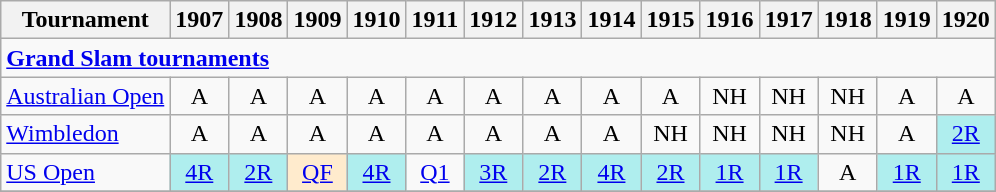<table class=wikitable style=text-align:center>
<tr>
<th>Tournament</th>
<th>1907</th>
<th>1908</th>
<th>1909</th>
<th>1910</th>
<th>1911</th>
<th>1912</th>
<th>1913</th>
<th>1914</th>
<th>1915</th>
<th>1916</th>
<th>1917</th>
<th>1918</th>
<th>1919</th>
<th>1920</th>
</tr>
<tr>
<td colspan=15 align=left><strong><a href='#'>Grand Slam tournaments</a></strong></td>
</tr>
<tr>
<td align=left><a href='#'>Australian Open</a></td>
<td>A</td>
<td>A</td>
<td>A</td>
<td>A</td>
<td>A</td>
<td>A</td>
<td>A</td>
<td>A</td>
<td>A</td>
<td>NH</td>
<td>NH</td>
<td>NH</td>
<td>A</td>
<td>A</td>
</tr>
<tr>
<td align=left><a href='#'>Wimbledon</a></td>
<td>A</td>
<td>A</td>
<td>A</td>
<td>A</td>
<td>A</td>
<td>A</td>
<td>A</td>
<td>A</td>
<td>NH</td>
<td>NH</td>
<td>NH</td>
<td>NH</td>
<td>A</td>
<td bgcolor=afeeee><a href='#'>2R</a></td>
</tr>
<tr>
<td align=left><a href='#'>US Open</a></td>
<td bgcolor=afeeee><a href='#'>4R</a></td>
<td bgcolor=afeeee><a href='#'>2R</a></td>
<td bgcolor=ffebcd><a href='#'>QF</a></td>
<td bgcolor=afeeee><a href='#'>4R</a></td>
<td><a href='#'>Q1</a></td>
<td bgcolor=afeeee><a href='#'>3R</a></td>
<td bgcolor=afeeee><a href='#'>2R</a></td>
<td bgcolor=afeeee><a href='#'>4R</a></td>
<td bgcolor=afeeee><a href='#'>2R</a></td>
<td bgcolor=afeeee><a href='#'>1R</a></td>
<td bgcolor=afeeee><a href='#'>1R</a></td>
<td>A</td>
<td bgcolor=afeeee><a href='#'>1R</a></td>
<td bgcolor=afeeee><a href='#'>1R</a></td>
</tr>
<tr>
</tr>
</table>
